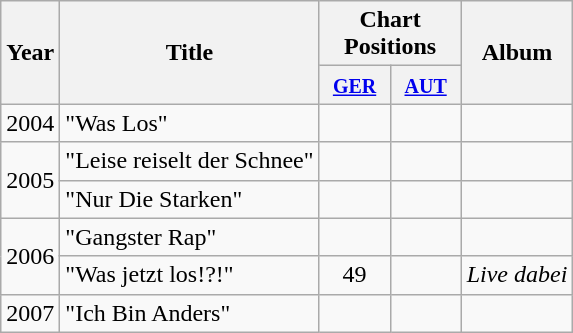<table class="wikitable">
<tr>
<th rowspan="2">Year</th>
<th rowspan="2">Title</th>
<th colspan="2">Chart Positions</th>
<th rowspan="2">Album</th>
</tr>
<tr>
<th width="40"><small><a href='#'>GER</a></small></th>
<th width="40"><small><a href='#'>AUT</a></small></th>
</tr>
<tr>
<td>2004</td>
<td>"Was Los"</td>
<td></td>
<td></td>
<td></td>
</tr>
<tr>
<td rowspan="2">2005</td>
<td>"Leise reiselt der Schnee"</td>
<td></td>
<td></td>
<td></td>
</tr>
<tr>
<td>"Nur Die Starken"</td>
<td></td>
<td></td>
<td></td>
</tr>
<tr>
<td rowspan="2">2006</td>
<td>"Gangster Rap"</td>
<td></td>
<td></td>
<td></td>
</tr>
<tr>
<td>"Was jetzt los!?!"</td>
<td align="center">49</td>
<td></td>
<td><em>Live dabei</em></td>
</tr>
<tr>
<td>2007</td>
<td>"Ich Bin Anders"</td>
<td></td>
<td></td>
<td></td>
</tr>
</table>
